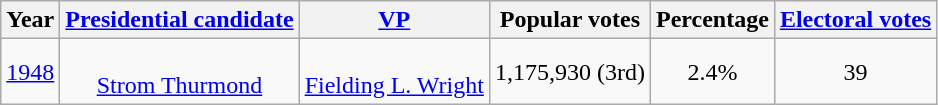<table class="wikitable sortable" style="text-align:center">
<tr>
<th>Year</th>
<th><a href='#'>Presidential candidate</a></th>
<th><a href='#'>VP</a></th>
<th>Popular votes</th>
<th>Percentage</th>
<th><a href='#'>Electoral votes</a></th>
</tr>
<tr>
<td><a href='#'>1948</a></td>
<td><br><a href='#'>Strom Thurmond</a></td>
<td><br><a href='#'>Fielding L. Wright</a></td>
<td style="text-align:right">1,175,930 (3rd)</td>
<td>2.4%</td>
<td>39</td>
</tr>
</table>
